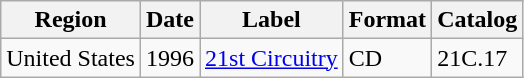<table class="wikitable">
<tr>
<th>Region</th>
<th>Date</th>
<th>Label</th>
<th>Format</th>
<th>Catalog</th>
</tr>
<tr>
<td>United States</td>
<td>1996</td>
<td><a href='#'>21st Circuitry</a></td>
<td>CD</td>
<td>21C.17</td>
</tr>
</table>
